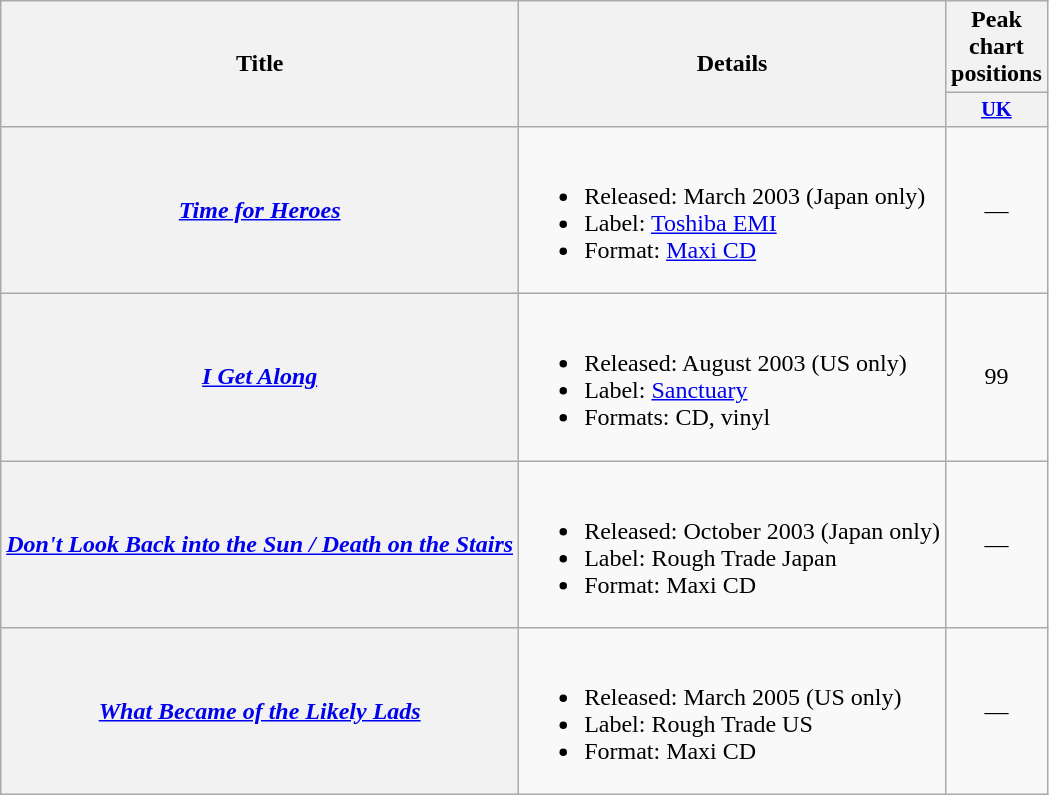<table class="wikitable plainrowheaders">
<tr>
<th rowspan="2">Title</th>
<th rowspan="2">Details</th>
<th colspan="1">Peak chart positions</th>
</tr>
<tr>
<th style="width:3.5em;font-size:85%"><a href='#'>UK</a><br></th>
</tr>
<tr>
<th scope="row"><em><a href='#'>Time for Heroes</a></em></th>
<td><br><ul><li>Released: March 2003 (Japan only)</li><li>Label: <a href='#'>Toshiba EMI</a></li><li>Format: <a href='#'>Maxi CD</a></li></ul></td>
<td align="center">—</td>
</tr>
<tr>
<th scope="row"><em><a href='#'>I Get Along</a></em></th>
<td><br><ul><li>Released: August 2003 (US only)</li><li>Label: <a href='#'>Sanctuary</a></li><li>Formats: CD, vinyl</li></ul></td>
<td align="center">99</td>
</tr>
<tr>
<th scope="row"><em><a href='#'>Don't Look Back into the Sun / Death on the Stairs</a></em></th>
<td><br><ul><li>Released: October 2003 (Japan only)</li><li>Label: Rough Trade Japan</li><li>Format: Maxi CD</li></ul></td>
<td align="center">—</td>
</tr>
<tr>
<th scope="row"><em><a href='#'>What Became of the Likely Lads</a></em></th>
<td><br><ul><li>Released: March 2005 (US only)</li><li>Label: Rough Trade US</li><li>Format: Maxi CD</li></ul></td>
<td align="center">—</td>
</tr>
</table>
